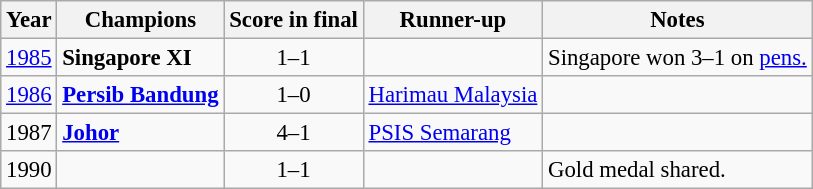<table class=wikitable style="font-size:95%">
<tr>
<th>Year</th>
<th>Champions</th>
<th>Score in final</th>
<th>Runner-up</th>
<th>Notes</th>
</tr>
<tr>
<td><a href='#'>1985</a></td>
<td><strong> Singapore XI</strong></td>
<td style="text-align:center;">1–1</td>
<td></td>
<td>Singapore won 3–1 on <a href='#'>pens.</a></td>
</tr>
<tr>
<td><a href='#'>1986</a></td>
<td><strong> <a href='#'>Persib Bandung</a></strong></td>
<td style="text-align:center;">1–0</td>
<td> <a href='#'>Harimau Malaysia</a></td>
<td></td>
</tr>
<tr>
<td>1987</td>
<td><strong> <a href='#'>Johor</a></strong></td>
<td style="text-align:center;">4–1</td>
<td> <a href='#'>PSIS Semarang</a></td>
<td></td>
</tr>
<tr>
<td>1990</td>
<td><strong><br></strong></td>
<td style="text-align:center;">1–1</td>
<td></td>
<td>Gold medal shared.</td>
</tr>
</table>
